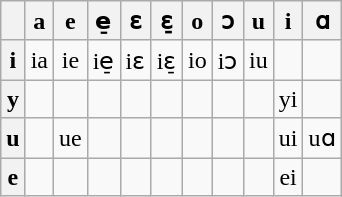<table class="wikitable" style="text-align:center">
<tr>
<th></th>
<th>a</th>
<th>e</th>
<th>e̠</th>
<th>ɛ</th>
<th>ɛ̠</th>
<th>o</th>
<th>ɔ</th>
<th>u</th>
<th>i</th>
<th>ɑ</th>
</tr>
<tr>
<th>i</th>
<td>ia</td>
<td>ie</td>
<td>ie̠</td>
<td>iɛ</td>
<td>iɛ̠</td>
<td>io</td>
<td>iɔ</td>
<td>iu</td>
<td></td>
<td></td>
</tr>
<tr>
<th>y</th>
<td></td>
<td></td>
<td></td>
<td></td>
<td></td>
<td></td>
<td></td>
<td></td>
<td>yi</td>
<td></td>
</tr>
<tr>
<th>u</th>
<td></td>
<td>ue</td>
<td></td>
<td></td>
<td></td>
<td></td>
<td></td>
<td></td>
<td>ui</td>
<td>uɑ</td>
</tr>
<tr>
<th>e</th>
<td></td>
<td></td>
<td></td>
<td></td>
<td></td>
<td></td>
<td></td>
<td></td>
<td>ei</td>
<td></td>
</tr>
</table>
